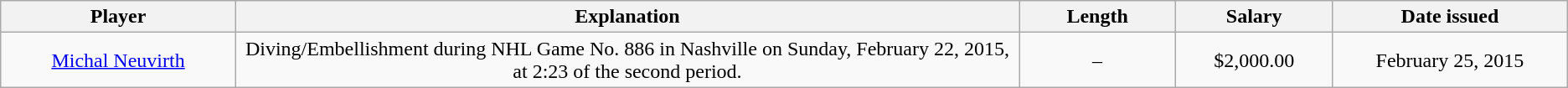<table class="wikitable" style="text-align:center;">
<tr>
<th style="width:15%;">Player</th>
<th style="width:50%;">Explanation</th>
<th style="width:10%;">Length</th>
<th style="width:10%;">Salary</th>
<th style="width:15%;">Date issued</th>
</tr>
<tr>
<td><a href='#'>Michal Neuvirth</a></td>
<td>Diving/Embellishment during NHL Game No. 886 in Nashville on Sunday, February 22, 2015, at 2:23 of the second period.</td>
<td>–</td>
<td>$2,000.00</td>
<td>February 25, 2015</td>
</tr>
</table>
